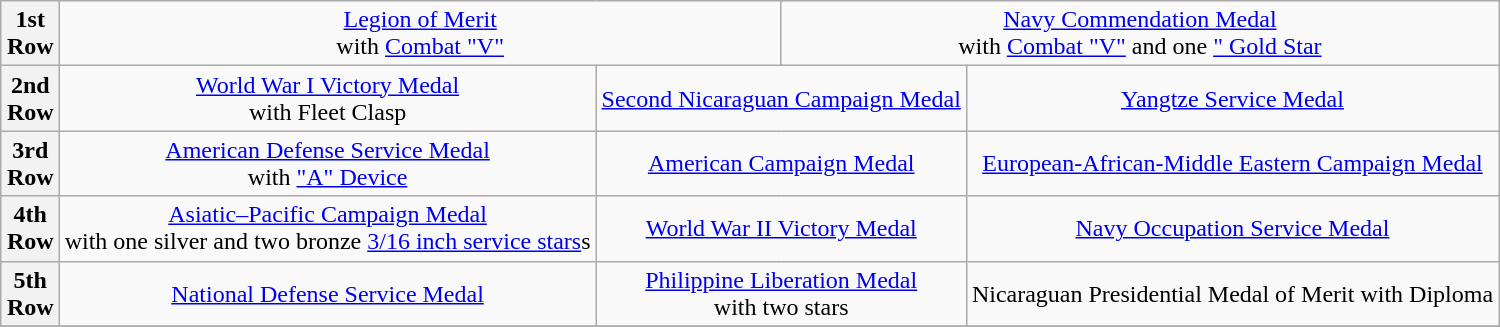<table class="wikitable" style="margin:1em auto; text-align:center;">
<tr>
<th>1st<br> Row</th>
<td colspan="7"><a href='#'>Legion of Merit</a> <br>with <a href='#'>Combat "V"</a></td>
<td colspan="8"><a href='#'>Navy Commendation Medal</a> <br>with <a href='#'>Combat "V"</a> and one <a href='#'>" Gold Star</a></td>
</tr>
<tr>
<th>2nd<br> Row</th>
<td colspan="4"><a href='#'>World War I Victory Medal</a> <br>with Fleet Clasp</td>
<td colspan="4"><a href='#'>Second Nicaraguan Campaign Medal</a></td>
<td colspan="4"><a href='#'>Yangtze Service Medal</a></td>
</tr>
<tr>
<th>3rd<br> Row</th>
<td colspan="4"><a href='#'>American Defense Service Medal</a> <br>with <a href='#'>"A" Device</a></td>
<td colspan="4"><a href='#'>American Campaign Medal</a></td>
<td colspan="4"><a href='#'>European-African-Middle Eastern Campaign Medal</a></td>
</tr>
<tr>
<th>4th<br> Row</th>
<td colspan="4"><a href='#'>Asiatic–Pacific Campaign Medal</a> <br>with one silver and two bronze <a href='#'>3/16 inch service stars</a>s</td>
<td colspan="4"><a href='#'>World War II Victory Medal</a></td>
<td colspan="4"><a href='#'>Navy Occupation Service Medal</a></td>
</tr>
<tr>
<th>5th<br> Row</th>
<td colspan="4"><a href='#'>National Defense Service Medal</a></td>
<td colspan="4"><a href='#'>Philippine Liberation Medal</a> <br>with two stars</td>
<td colspan="4">Nicaraguan Presidential Medal of Merit with Diploma</td>
</tr>
<tr>
</tr>
</table>
